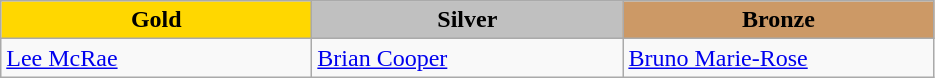<table class="wikitable" style="text-align:left">
<tr align="center">
<td width=200 bgcolor=gold><strong>Gold</strong></td>
<td width=200 bgcolor=silver><strong>Silver</strong></td>
<td width=200 bgcolor=CC9966><strong>Bronze</strong></td>
</tr>
<tr>
<td><a href='#'>Lee McRae</a><br><em></em></td>
<td><a href='#'>Brian Cooper</a><br><em></em></td>
<td><a href='#'>Bruno Marie-Rose</a><br><em></em></td>
</tr>
</table>
